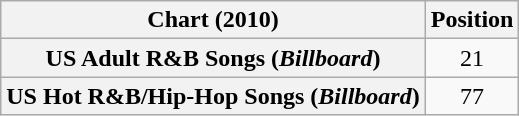<table class="wikitable sortable plainrowheaders">
<tr>
<th align="center">Chart (2010)</th>
<th align="center">Position</th>
</tr>
<tr>
<th scope="row">US Adult R&B Songs (<em>Billboard</em>)</th>
<td align="center">21</td>
</tr>
<tr>
<th scope="row">US Hot R&B/Hip-Hop Songs (<em>Billboard</em>)</th>
<td align="center">77</td>
</tr>
</table>
